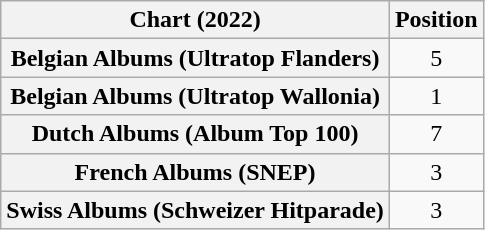<table class="wikitable sortable plainrowheaders" style="text-align:center">
<tr>
<th scope="col">Chart (2022)</th>
<th scope="col">Position</th>
</tr>
<tr>
<th scope="row">Belgian Albums (Ultratop Flanders)</th>
<td>5</td>
</tr>
<tr>
<th scope="row">Belgian Albums (Ultratop Wallonia)</th>
<td>1</td>
</tr>
<tr>
<th scope="row">Dutch Albums (Album Top 100)</th>
<td>7</td>
</tr>
<tr>
<th scope="row">French Albums (SNEP)</th>
<td>3</td>
</tr>
<tr>
<th scope="row">Swiss Albums (Schweizer Hitparade)</th>
<td>3</td>
</tr>
</table>
